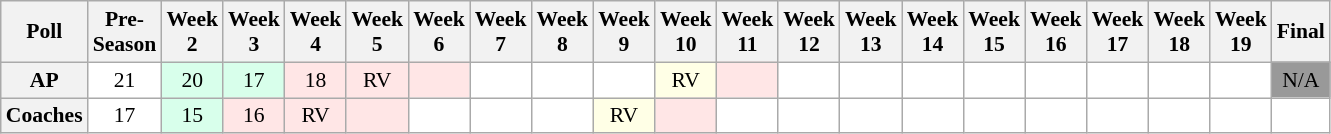<table class="wikitable" style="white-space:nowrap;font-size:90%">
<tr>
<th>Poll</th>
<th>Pre-<br>Season</th>
<th>Week<br>2</th>
<th>Week<br>3</th>
<th>Week<br>4</th>
<th>Week<br>5</th>
<th>Week<br>6</th>
<th>Week<br>7</th>
<th>Week<br>8</th>
<th>Week<br>9</th>
<th>Week<br>10</th>
<th>Week<br>11</th>
<th>Week<br>12</th>
<th>Week<br>13</th>
<th>Week<br>14</th>
<th>Week<br>15</th>
<th>Week<br>16</th>
<th>Week<br>17</th>
<th>Week<br>18</th>
<th>Week<br>19</th>
<th>Final</th>
</tr>
<tr style="text-align:center;">
<th>AP</th>
<td style="background:#FFF;">21</td>
<td style="background:#D8FFEB;">20</td>
<td style="background:#D8FFEB;">17</td>
<td style="background:#FFE6E6;">18</td>
<td style="background:#FFE6E6;">RV</td>
<td style="background:#FFE6E6;"></td>
<td style="background:#FFF;"></td>
<td style="background:#FFF;"></td>
<td style="background:#FFF;"></td>
<td style="background:#FFFFE6;">RV</td>
<td style="background:#FFE6E6;"></td>
<td style="background:#FFF;"></td>
<td style="background:#FFF;"></td>
<td style="background:#FFF;"></td>
<td style="background:#FFF;"></td>
<td style="background:#FFF;"></td>
<td style="background:#FFF;"></td>
<td style="background:#FFF;"></td>
<td style="background:#FFF;"></td>
<td style="background:#999;">N/A</td>
</tr>
<tr style="text-align:center;">
<th>Coaches</th>
<td style="background:#FFF;">17</td>
<td style="background:#D8FFEB;">15</td>
<td style="background:#FFE6E6;">16</td>
<td style="background:#FFE6E6;">RV</td>
<td style="background:#FFE6E6;"></td>
<td style="background:#FFF;"></td>
<td style="background:#FFF;"></td>
<td style="background:#FFF;"></td>
<td style="background:#FFFFE6;">RV</td>
<td style="background:#FFE6E6;"></td>
<td style="background:#FFF;"></td>
<td style="background:#FFF;"></td>
<td style="background:#FFF;"></td>
<td style="background:#FFF;"></td>
<td style="background:#FFF;"></td>
<td style="background:#FFF;"></td>
<td style="background:#FFF;"></td>
<td style="background:#FFF;"></td>
<td style="background:#FFF;"></td>
<td style="background:#FFF;"></td>
</tr>
</table>
